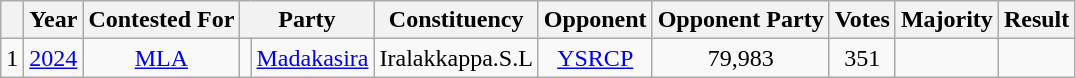<table class="wikitable">
<tr>
<th></th>
<th>Year</th>
<th>Contested For</th>
<th colspan="2">Party</th>
<th>Constituency</th>
<th>Opponent</th>
<th>Opponent Party</th>
<th>Votes</th>
<th>Majority</th>
<th>Result</th>
</tr>
<tr style="text-align: center;">
<td>1</td>
<td><a href='#'>2024</a></td>
<td><a href='#'>MLA</a></td>
<td></td>
<td><a href='#'>Madakasira</a></td>
<td>Iralakkappa.S.L</td>
<td><a href='#'>YSRCP</a></td>
<td>79,983</td>
<td>351</td>
<td></td>
</tr>
</table>
